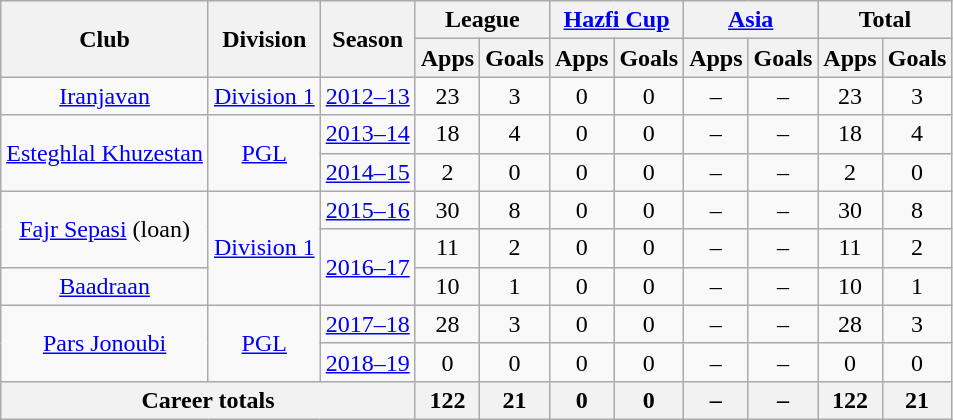<table class="wikitable" style="text-align: center;">
<tr>
<th rowspan="2">Club</th>
<th rowspan="2">Division</th>
<th rowspan="2">Season</th>
<th colspan="2">League</th>
<th colspan="2"><a href='#'>Hazfi Cup</a></th>
<th colspan="2"><a href='#'>Asia</a></th>
<th colspan="2">Total</th>
</tr>
<tr>
<th>Apps</th>
<th>Goals</th>
<th>Apps</th>
<th>Goals</th>
<th>Apps</th>
<th>Goals</th>
<th>Apps</th>
<th>Goals</th>
</tr>
<tr>
<td><a href='#'>Iranjavan</a></td>
<td><a href='#'>Division 1</a></td>
<td><a href='#'>2012–13</a></td>
<td>23</td>
<td>3</td>
<td>0</td>
<td>0</td>
<td>–</td>
<td>–</td>
<td>23</td>
<td>3</td>
</tr>
<tr>
<td rowspan="2"><a href='#'>Esteghlal Khuzestan</a></td>
<td rowspan="2"><a href='#'>PGL</a></td>
<td><a href='#'>2013–14</a></td>
<td>18</td>
<td>4</td>
<td>0</td>
<td>0</td>
<td>–</td>
<td>–</td>
<td>18</td>
<td>4</td>
</tr>
<tr>
<td><a href='#'>2014–15</a></td>
<td>2</td>
<td>0</td>
<td>0</td>
<td>0</td>
<td>–</td>
<td>–</td>
<td>2</td>
<td>0</td>
</tr>
<tr>
<td rowspan="2"><a href='#'>Fajr Sepasi</a> (loan)</td>
<td rowspan="3"><a href='#'>Division 1</a></td>
<td><a href='#'>2015–16</a></td>
<td>30</td>
<td>8</td>
<td>0</td>
<td>0</td>
<td>–</td>
<td>–</td>
<td>30</td>
<td>8</td>
</tr>
<tr>
<td rowspan="2"><a href='#'>2016–17</a></td>
<td>11</td>
<td>2</td>
<td>0</td>
<td>0</td>
<td>–</td>
<td>–</td>
<td>11</td>
<td>2</td>
</tr>
<tr>
<td><a href='#'>Baadraan</a></td>
<td>10</td>
<td>1</td>
<td>0</td>
<td>0</td>
<td>–</td>
<td>–</td>
<td>10</td>
<td>1</td>
</tr>
<tr>
<td rowspan="2"><a href='#'>Pars Jonoubi</a></td>
<td rowspan="2"><a href='#'>PGL</a></td>
<td><a href='#'>2017–18</a></td>
<td>28</td>
<td>3</td>
<td>0</td>
<td>0</td>
<td>–</td>
<td>–</td>
<td>28</td>
<td>3</td>
</tr>
<tr>
<td><a href='#'>2018–19</a></td>
<td>0</td>
<td>0</td>
<td>0</td>
<td>0</td>
<td>–</td>
<td>–</td>
<td>0</td>
<td>0</td>
</tr>
<tr>
<th colspan=3>Career totals</th>
<th>122</th>
<th>21</th>
<th>0</th>
<th>0</th>
<th>–</th>
<th>–</th>
<th>122</th>
<th>21</th>
</tr>
</table>
